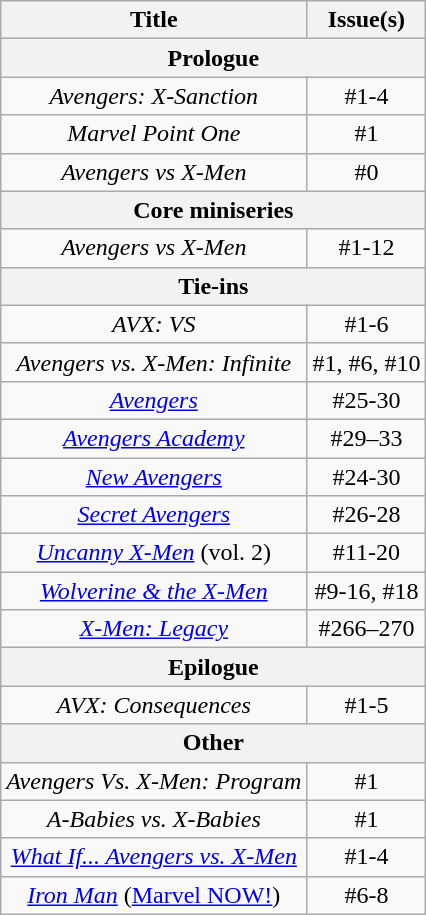<table class="wikitable" style="text-align:center; width:auto;">
<tr>
<th>Title</th>
<th>Issue(s)</th>
</tr>
<tr>
<th colspan="2">Prologue</th>
</tr>
<tr>
<td><em>Avengers: X-Sanction</em></td>
<td>#1-4</td>
</tr>
<tr>
<td><em>Marvel Point One</em></td>
<td>#1</td>
</tr>
<tr>
<td><em>Avengers vs X-Men</em></td>
<td>#0</td>
</tr>
<tr>
<th colspan="3">Core miniseries</th>
</tr>
<tr>
<td><em>Avengers vs X-Men</em></td>
<td>#1-12</td>
</tr>
<tr>
<th colspan="2">Tie-ins</th>
</tr>
<tr>
<td><em>AVX: VS</em></td>
<td>#1-6</td>
</tr>
<tr>
<td><em>Avengers vs. X-Men: Infinite</em></td>
<td>#1, #6, #10</td>
</tr>
<tr>
<td><em><a href='#'>Avengers</a></em></td>
<td>#25-30</td>
</tr>
<tr>
<td><em><a href='#'>Avengers Academy</a></em></td>
<td>#29–33</td>
</tr>
<tr>
<td><em><a href='#'>New Avengers</a></em></td>
<td>#24-30</td>
</tr>
<tr>
<td><em><a href='#'>Secret Avengers</a></em></td>
<td>#26-28</td>
</tr>
<tr>
<td><em><a href='#'>Uncanny X-Men</a></em> (vol. 2)</td>
<td>#11-20</td>
</tr>
<tr>
<td><em><a href='#'>Wolverine & the X-Men</a></em></td>
<td>#9-16, #18</td>
</tr>
<tr>
<td><em><a href='#'>X-Men: Legacy</a></em></td>
<td>#266–270</td>
</tr>
<tr>
<th colspan="3">Epilogue</th>
</tr>
<tr>
<td><em>AVX: Consequences</em></td>
<td>#1-5</td>
</tr>
<tr>
<th colspan="3">Other</th>
</tr>
<tr>
<td><em>Avengers Vs. X-Men: Program</em></td>
<td>#1</td>
</tr>
<tr>
<td><em>A-Babies vs. X-Babies</em></td>
<td>#1</td>
</tr>
<tr>
<td><em><a href='#'>What If... Avengers vs. X-Men</a></em></td>
<td>#1-4</td>
</tr>
<tr>
<td><em><a href='#'>Iron Man</a></em> (<a href='#'>Marvel NOW!</a>)</td>
<td>#6-8</td>
</tr>
</table>
